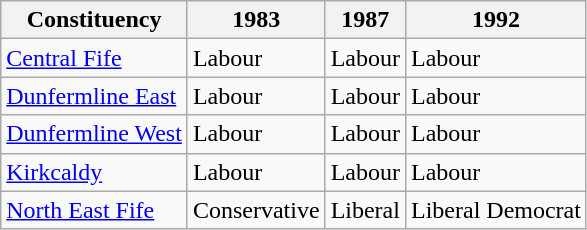<table class="wikitable">
<tr>
<th>Constituency</th>
<th>1983</th>
<th>1987</th>
<th>1992</th>
</tr>
<tr>
<td><a href='#'>Central Fife</a></td>
<td bgcolor=>Labour</td>
<td bgcolor=>Labour</td>
<td bgcolor=>Labour</td>
</tr>
<tr>
<td><a href='#'>Dunfermline East</a></td>
<td bgcolor=>Labour</td>
<td bgcolor=>Labour</td>
<td bgcolor=>Labour</td>
</tr>
<tr>
<td><a href='#'>Dunfermline West</a></td>
<td bgcolor=>Labour</td>
<td bgcolor=>Labour</td>
<td bgcolor=>Labour</td>
</tr>
<tr>
<td><a href='#'>Kirkcaldy</a></td>
<td bgcolor=>Labour</td>
<td bgcolor=>Labour</td>
<td bgcolor=>Labour</td>
</tr>
<tr>
<td><a href='#'>North East Fife</a></td>
<td bgcolor=>Conservative</td>
<td bgcolor=>Liberal</td>
<td bgcolor=>Liberal Democrat</td>
</tr>
</table>
